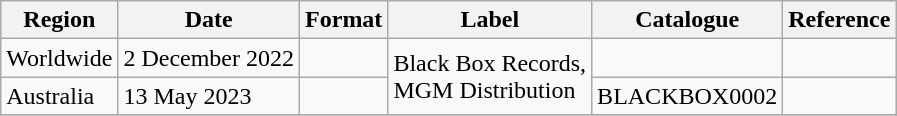<table class="wikitable plainrowheaders">
<tr>
<th scope="col">Region</th>
<th scope="col">Date</th>
<th scope="col">Format</th>
<th scope="col">Label</th>
<th scope="col">Catalogue</th>
<th scope="col">Reference</th>
</tr>
<tr>
<td>Worldwide</td>
<td>2 December 2022</td>
<td></td>
<td rowspan="2">Black Box Records,<br> MGM Distribution</td>
<td></td>
<td></td>
</tr>
<tr>
<td>Australia</td>
<td>13 May 2023</td>
<td></td>
<td>BLACKBOX0002</td>
<td></td>
</tr>
<tr>
</tr>
</table>
